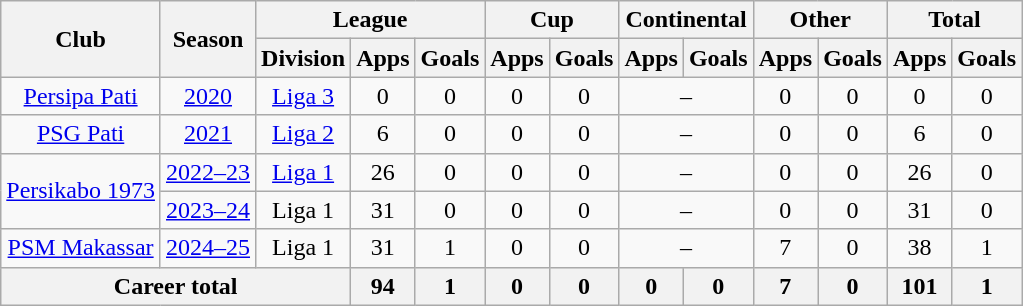<table class="wikitable" style="text-align: center">
<tr>
<th rowspan="2">Club</th>
<th rowspan="2">Season</th>
<th colspan="3">League</th>
<th colspan="2">Cup</th>
<th colspan="2">Continental</th>
<th colspan="2">Other</th>
<th colspan="2">Total</th>
</tr>
<tr>
<th>Division</th>
<th>Apps</th>
<th>Goals</th>
<th>Apps</th>
<th>Goals</th>
<th>Apps</th>
<th>Goals</th>
<th>Apps</th>
<th>Goals</th>
<th>Apps</th>
<th>Goals</th>
</tr>
<tr>
<td rowspan="1"><a href='#'>Persipa Pati</a></td>
<td><a href='#'>2020</a></td>
<td rowspan="1" valign="center"><a href='#'>Liga 3</a></td>
<td>0</td>
<td>0</td>
<td>0</td>
<td>0</td>
<td colspan="2">–</td>
<td>0</td>
<td>0</td>
<td>0</td>
<td>0</td>
</tr>
<tr>
<td rowspan="1"><a href='#'>PSG Pati</a></td>
<td><a href='#'>2021</a></td>
<td rowspan="1" valign="center"><a href='#'>Liga 2</a></td>
<td>6</td>
<td>0</td>
<td>0</td>
<td>0</td>
<td colspan="2">–</td>
<td>0</td>
<td>0</td>
<td>6</td>
<td>0</td>
</tr>
<tr>
<td rowspan="2"><a href='#'>Persikabo 1973</a></td>
<td><a href='#'>2022–23</a></td>
<td rowspan="1" valign="center"><a href='#'>Liga 1</a></td>
<td>26</td>
<td>0</td>
<td>0</td>
<td>0</td>
<td colspan="2">–</td>
<td>0</td>
<td>0</td>
<td>26</td>
<td>0</td>
</tr>
<tr>
<td><a href='#'>2023–24</a></td>
<td rowspan="1">Liga 1</td>
<td>31</td>
<td>0</td>
<td>0</td>
<td>0</td>
<td colspan="2">–</td>
<td>0</td>
<td>0</td>
<td>31</td>
<td>0</td>
</tr>
<tr>
<td rowspan="1"><a href='#'>PSM Makassar</a></td>
<td><a href='#'>2024–25</a></td>
<td rowspan="1" valign="center">Liga 1</td>
<td>31</td>
<td>1</td>
<td>0</td>
<td>0</td>
<td colspan="2">–</td>
<td>7</td>
<td>0</td>
<td>38</td>
<td>1</td>
</tr>
<tr>
<th colspan=3>Career total</th>
<th>94</th>
<th>1</th>
<th>0</th>
<th>0</th>
<th>0</th>
<th>0</th>
<th>7</th>
<th>0</th>
<th>101</th>
<th>1</th>
</tr>
</table>
